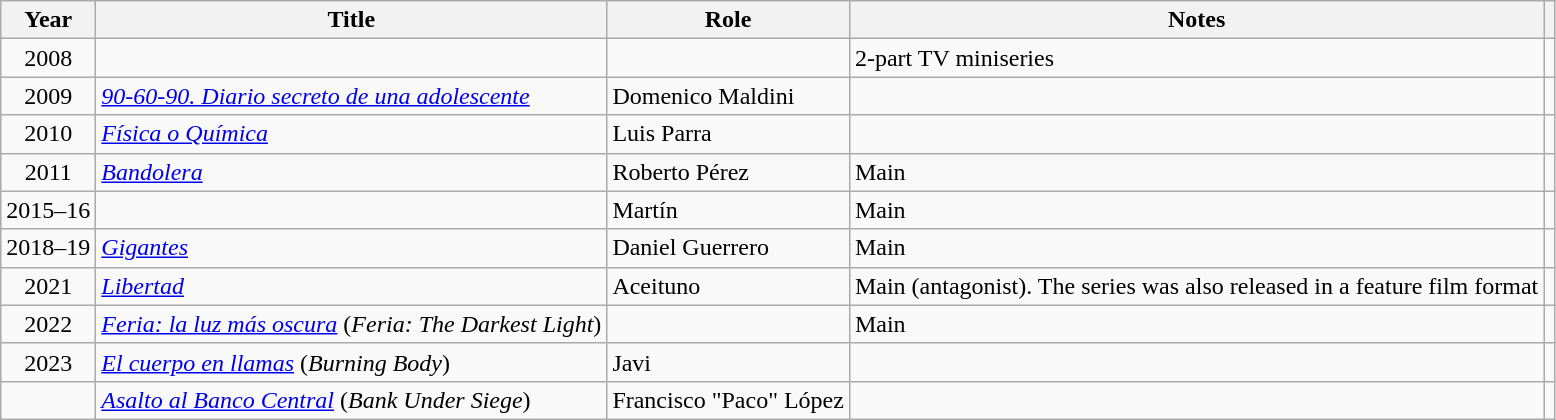<table class="wikitable sortable">
<tr>
<th>Year</th>
<th>Title</th>
<th>Role</th>
<th class="unsortable">Notes</th>
<th></th>
</tr>
<tr>
<td align = "center">2008</td>
<td></td>
<td></td>
<td>2-part TV miniseries</td>
<td align = "center"></td>
</tr>
<tr>
<td align = "center">2009</td>
<td><em><a href='#'>90-60-90. Diario secreto de una adolescente</a></em></td>
<td>Domenico Maldini</td>
<td></td>
<td align  ="center"></td>
</tr>
<tr>
<td align = "center">2010</td>
<td><em><a href='#'>Física o Química</a></em></td>
<td>Luis Parra</td>
<td></td>
<td align = "center"></td>
</tr>
<tr>
<td align = "center">2011</td>
<td><em><a href='#'>Bandolera</a></em></td>
<td>Roberto Pérez</td>
<td>Main</td>
<td align = "center"></td>
</tr>
<tr>
<td align = "center">2015–16</td>
<td><em></em></td>
<td>Martín</td>
<td>Main</td>
<td align = "center"></td>
</tr>
<tr>
<td align = "center">2018–19</td>
<td><em><a href='#'>Gigantes</a></em></td>
<td>Daniel Guerrero</td>
<td>Main</td>
<td align = "center"></td>
</tr>
<tr>
<td align = "center">2021</td>
<td><em><a href='#'>Libertad</a></em></td>
<td>Aceituno</td>
<td>Main (antagonist). The series was also released in a feature film format</td>
<td align = "center"></td>
</tr>
<tr>
<td align = "center">2022</td>
<td><em><a href='#'>Feria: la luz más oscura</a></em> (<em>Feria: The Darkest Light</em>)</td>
<td></td>
<td>Main</td>
<td align = "center"></td>
</tr>
<tr>
<td align = "center">2023</td>
<td><em><a href='#'>El cuerpo en llamas</a></em> (<em>Burning Body</em>)</td>
<td>Javi</td>
<td></td>
<td align = "center"></td>
</tr>
<tr>
<td></td>
<td><em><a href='#'>Asalto al Banco Central</a></em> (<em>Bank Under Siege</em>)</td>
<td>Francisco "Paco" López</td>
<td></td>
<td></td>
</tr>
</table>
